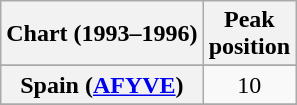<table class="wikitable sortable plainrowheaders" style="text-align:center">
<tr>
<th>Chart (1993–1996)</th>
<th>Peak<br>position</th>
</tr>
<tr>
</tr>
<tr>
</tr>
<tr>
<th scope="row">Spain (<a href='#'>AFYVE</a>)</th>
<td>10</td>
</tr>
<tr>
</tr>
<tr>
</tr>
<tr>
</tr>
</table>
